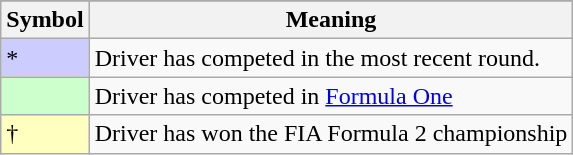<table class="wikitable">
<tr>
</tr>
<tr>
<th scope=col>Symbol</th>
<th scope=col>Meaning</th>
</tr>
<tr>
<td style="background: #CCCCFF;">*</td>
<td>Driver has competed in the most recent round.</td>
</tr>
<tr>
<td style="background: #CCFFCC;"></td>
<td>Driver has competed in <a href='#'>Formula One</a></td>
</tr>
<tr>
<td style="background: #FFFFBF;">†</td>
<td>Driver has won the FIA Formula 2 championship</td>
</tr>
</table>
